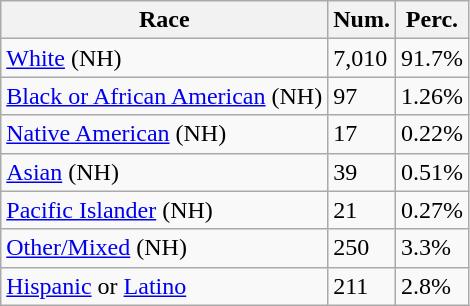<table class="wikitable">
<tr>
<th>Race</th>
<th>Num.</th>
<th>Perc.</th>
</tr>
<tr>
<td><a href='#'>White</a> (NH)</td>
<td>7,010</td>
<td>91.7%</td>
</tr>
<tr>
<td><a href='#'>Black or African American</a> (NH)</td>
<td>97</td>
<td>1.26%</td>
</tr>
<tr>
<td><a href='#'>Native American</a> (NH)</td>
<td>17</td>
<td>0.22%</td>
</tr>
<tr>
<td><a href='#'>Asian</a> (NH)</td>
<td>39</td>
<td>0.51%</td>
</tr>
<tr>
<td><a href='#'>Pacific Islander</a> (NH)</td>
<td>21</td>
<td>0.27%</td>
</tr>
<tr>
<td><a href='#'>Other/Mixed</a> (NH)</td>
<td>250</td>
<td>3.3%</td>
</tr>
<tr>
<td><a href='#'>Hispanic</a> or <a href='#'>Latino</a></td>
<td>211</td>
<td>2.8%</td>
</tr>
</table>
